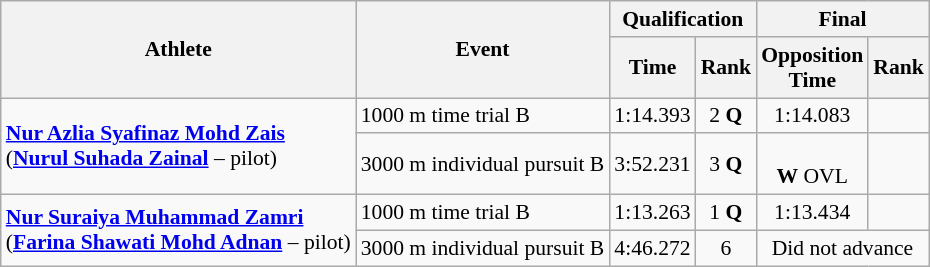<table class=wikitable style="font-size:90%">
<tr>
<th rowspan="2">Athlete</th>
<th rowspan="2">Event</th>
<th colspan="2">Qualification</th>
<th colspan="2">Final</th>
</tr>
<tr>
<th>Time</th>
<th>Rank</th>
<th>Opposition<br>Time</th>
<th>Rank</th>
</tr>
<tr align=center>
<td align=left rowspan="2"><strong><a href='#'>Nur Azlia Syafinaz Mohd Zais</a></strong><br> (<strong><a href='#'>Nurul Suhada Zainal</a></strong> – pilot)</td>
<td align=left>1000 m time trial B</td>
<td>1:14.393</td>
<td>2 <strong>Q</strong></td>
<td>1:14.083</td>
<td></td>
</tr>
<tr align=center>
<td align=left>3000 m individual pursuit B</td>
<td>3:52.231</td>
<td>3 <strong>Q</strong></td>
<td><br><strong>W</strong> OVL</td>
<td></td>
</tr>
<tr align=center>
<td align=left rowspan="2"><strong><a href='#'>Nur Suraiya Muhammad Zamri</a></strong><br> (<strong><a href='#'>Farina Shawati Mohd Adnan</a></strong> – pilot)</td>
<td align=left>1000 m time trial B</td>
<td>1:13.263</td>
<td>1 <strong>Q</strong></td>
<td>1:13.434</td>
<td></td>
</tr>
<tr align=center>
<td align=left>3000 m individual pursuit B</td>
<td>4:46.272</td>
<td>6</td>
<td align="center" colspan="2">Did not advance</td>
</tr>
</table>
